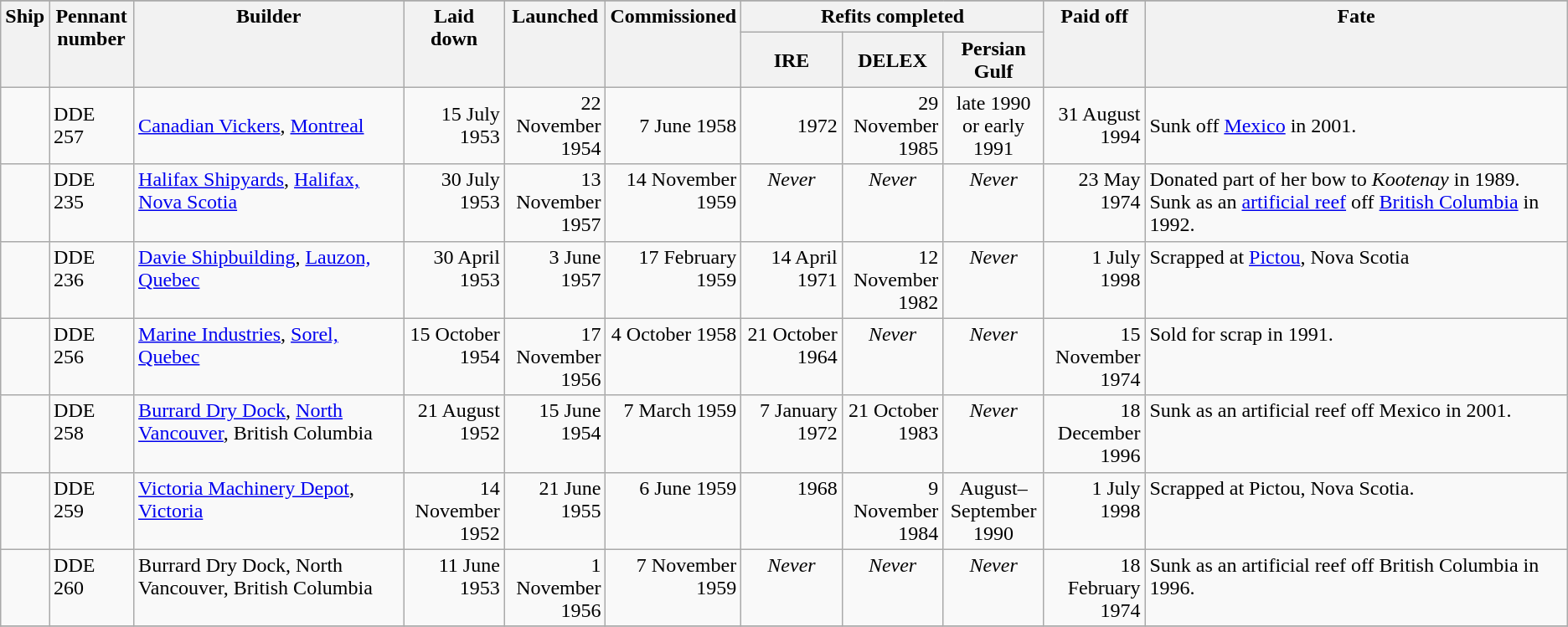<table class="wikitable">
<tr>
</tr>
<tr>
</tr>
<tr valign="top">
<th rowspan = 2>Ship</th>
<th rowspan = 2 width = 60>Pennant number</th>
<th rowspan = 2>Builder</th>
<th rowspan = 2 width = 73>Laid down</th>
<th rowspan = 2 width = 73>Launched</th>
<th rowspan = 2 width = 73>Commissioned</th>
<th colspan = 3>Refits completed</th>
<th rowspan = 2 width = 73>Paid off</th>
<th rowspan = 2>Fate</th>
</tr>
<tr -valign="top">
<th width = 73>IRE</th>
<th width = 73>DELEX</th>
<th width = 73>Persian Gulf</th>
</tr>
<tr -valign="top">
<td scope="row"></td>
<td align="left">DDE 257</td>
<td align="left"><a href='#'>Canadian Vickers</a>, <a href='#'>Montreal</a></td>
<td align="right">15 July 1953</td>
<td align="right">22 November 1954</td>
<td align="right">7 June 1958</td>
<td align="right">1972</td>
<td align="right">29 November 1985</td>
<td align="center">late 1990 or early 1991</td>
<td align="right">31 August 1994</td>
<td align="left">Sunk off <a href='#'>Mexico</a> in 2001.</td>
</tr>
<tr valign="top">
<td scope="row"></td>
<td align="left">DDE 235</td>
<td align="left"><a href='#'>Halifax Shipyards</a>, <a href='#'>Halifax, Nova Scotia</a></td>
<td align="right">30 July 1953</td>
<td align="right">13 November 1957</td>
<td align="right">14 November 1959</td>
<td align="center"><em>Never</em></td>
<td align="center"><em>Never</em></td>
<td align="center"><em>Never</em></td>
<td align="right">23 May 1974</td>
<td align="left">Donated part of her bow to <em>Kootenay</em> in 1989. Sunk as an <a href='#'>artificial reef</a> off <a href='#'>British Columbia</a> in 1992.</td>
</tr>
<tr valign="top">
<td scope="row"></td>
<td align="left">DDE 236</td>
<td align="left"><a href='#'>Davie Shipbuilding</a>, <a href='#'>Lauzon, Quebec</a></td>
<td align="right">30 April 1953</td>
<td align="right">3 June 1957</td>
<td align="right">17 February 1959</td>
<td align="right">14 April 1971</td>
<td align="right">12 November 1982</td>
<td align="center"><em>Never</em></td>
<td align="right">1 July 1998</td>
<td align="left">Scrapped at <a href='#'>Pictou</a>, Nova Scotia</td>
</tr>
<tr valign="top">
<td scope="row"></td>
<td align="left">DDE 256</td>
<td align="left"><a href='#'>Marine Industries</a>, <a href='#'>Sorel, Quebec</a></td>
<td align="right">15 October 1954</td>
<td align="right">17 November 1956</td>
<td align="right">4 October 1958</td>
<td align="right">21 October 1964</td>
<td align=center><em>Never</em></td>
<td align=center><em>Never</em></td>
<td align="right">15 November 1974</td>
<td align="left">Sold for scrap in 1991.</td>
</tr>
<tr valign="top">
<td scope="row"></td>
<td align="left">DDE 258</td>
<td align="left"><a href='#'>Burrard Dry Dock</a>, <a href='#'>North Vancouver</a>, British Columbia</td>
<td align="right">21 August 1952</td>
<td align="right">15 June 1954</td>
<td align="right">7 March 1959</td>
<td align="right">7 January 1972</td>
<td align="right">21 October 1983</td>
<td align= center><em>Never</em></td>
<td align="right">18 December 1996</td>
<td align="left">Sunk as an artificial reef off Mexico in 2001.</td>
</tr>
<tr valign="top">
<td scope="row"></td>
<td align="left">DDE 259</td>
<td align="left"><a href='#'>Victoria Machinery Depot</a>, <a href='#'>Victoria</a></td>
<td align="right">14 November 1952</td>
<td align="right">21 June 1955</td>
<td align="right">6 June 1959</td>
<td align="right">1968</td>
<td align="right">9 November 1984</td>
<td align="center">August–September 1990</td>
<td align="right">1 July 1998</td>
<td align="left">Scrapped at Pictou, Nova Scotia.</td>
</tr>
<tr valign="top">
<td scope="row"></td>
<td align="left">DDE 260</td>
<td align="left">Burrard Dry Dock, North Vancouver, British Columbia</td>
<td align="right">11 June 1953</td>
<td align="right">1 November 1956</td>
<td align="right">7 November 1959</td>
<td align = center><em>Never</em></td>
<td align = center><em>Never</em></td>
<td align = center><em>Never</em></td>
<td align="right">18 February 1974</td>
<td align="left">Sunk as an artificial reef off British Columbia in 1996.</td>
</tr>
<tr>
</tr>
</table>
